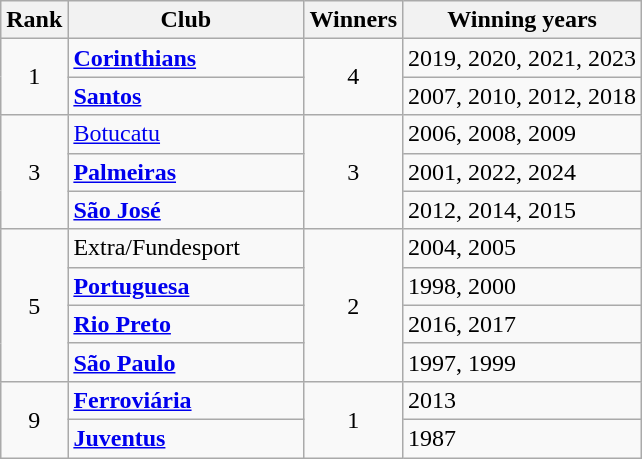<table class="wikitable sortable">
<tr>
<th>Rank</th>
<th style="width:150px">Club</th>
<th>Winners</th>
<th>Winning years</th>
</tr>
<tr>
<td rowspan=2 align=center>1</td>
<td><strong><a href='#'>Corinthians</a></strong></td>
<td rowspan=2 align=center>4</td>
<td>2019, 2020, 2021, 2023</td>
</tr>
<tr>
<td><strong><a href='#'>Santos</a></strong></td>
<td>2007, 2010, 2012, 2018</td>
</tr>
<tr>
<td rowspan="3" align="center">3</td>
<td><a href='#'>Botucatu</a></td>
<td rowspan="3" align="center">3</td>
<td>2006, 2008, 2009</td>
</tr>
<tr>
<td><strong><a href='#'>Palmeiras</a></strong></td>
<td>2001, 2022, 2024</td>
</tr>
<tr>
<td><strong><a href='#'>São José</a></strong></td>
<td>2012, 2014, 2015</td>
</tr>
<tr>
<td rowspan="4" align="center">5</td>
<td>Extra/Fundesport</td>
<td rowspan="4" align="center">2</td>
<td>2004, 2005</td>
</tr>
<tr>
<td><strong><a href='#'>Portuguesa</a></strong></td>
<td>1998, 2000</td>
</tr>
<tr>
<td><strong><a href='#'>Rio Preto</a></strong></td>
<td>2016, 2017</td>
</tr>
<tr>
<td><strong><a href='#'>São Paulo</a></strong></td>
<td>1997, 1999</td>
</tr>
<tr>
<td rowspan=2 align=center>9</td>
<td><strong><a href='#'>Ferroviária</a></strong></td>
<td rowspan=2 align=center>1</td>
<td>2013</td>
</tr>
<tr>
<td><strong><a href='#'>Juventus</a></strong></td>
<td>1987</td>
</tr>
</table>
